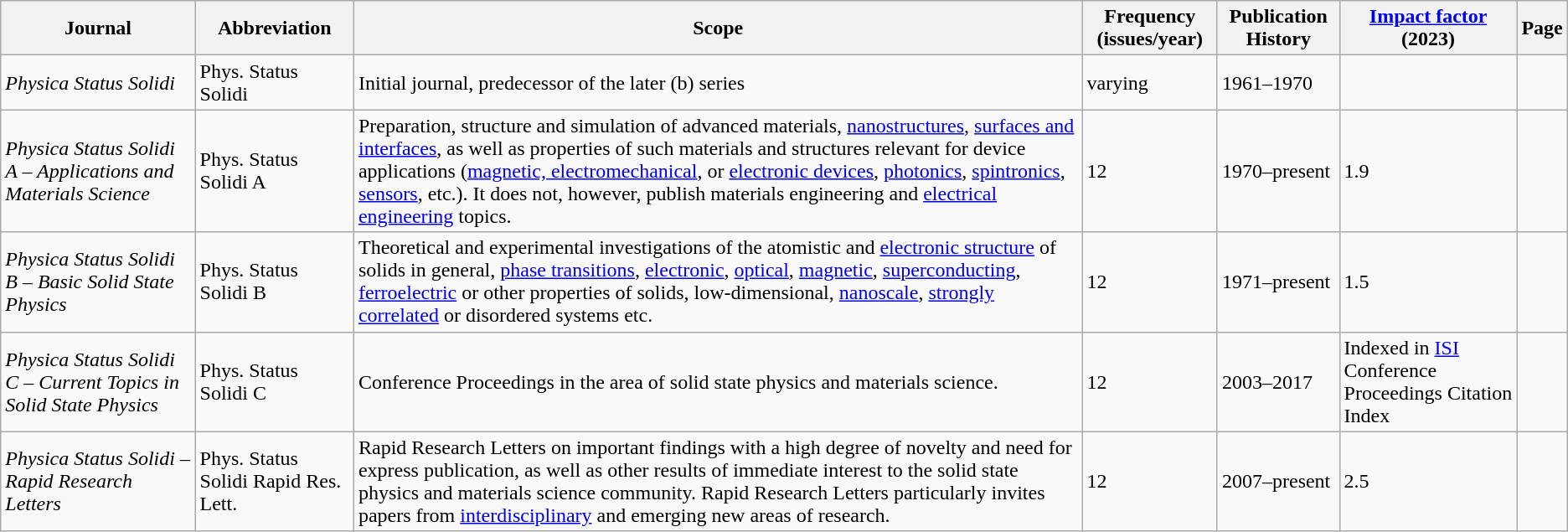<table class="wikitable">
<tr>
<th>Journal</th>
<th>Abbreviation</th>
<th>Scope</th>
<th>Frequency (issues/year)</th>
<th>Publication History</th>
<th><a href='#'>Impact factor</a> (2023)</th>
<th>Page</th>
</tr>
<tr>
<td><em>Physica Status Solidi</em></td>
<td>Phys. Status Solidi</td>
<td>Initial journal, predecessor of the later (b) series</td>
<td>varying</td>
<td>1961–1970</td>
<td></td>
<td></td>
</tr>
<tr>
<td><em>Physica Status Solidi A – Applications and Materials Science</em></td>
<td>Phys. Status Solidi A</td>
<td>Preparation, structure and simulation of advanced materials, <a href='#'>nanostructures</a>, <a href='#'>surfaces and interfaces</a>, as well as properties of such materials and structures relevant for device applications (<a href='#'>magnetic, electromechanical</a>, or <a href='#'>electronic devices</a>, <a href='#'>photonics</a>, <a href='#'>spintronics</a>, <a href='#'>sensors</a>, etc.). It does not, however, publish materials engineering and <a href='#'>electrical engineering</a> topics.</td>
<td>12</td>
<td>1970–present</td>
<td>1.9</td>
<td></td>
</tr>
<tr>
<td><em>Physica Status Solidi B – Basic Solid State Physics</em></td>
<td>Phys. Status Solidi B</td>
<td>Theoretical and experimental investigations of the atomistic and <a href='#'>electronic structure</a> of solids in general, <a href='#'>phase transitions</a>, <a href='#'>electronic</a>, <a href='#'>optical</a>, <a href='#'>magnetic</a>, <a href='#'>superconducting</a>, <a href='#'>ferroelectric</a> or other properties of solids, low-dimensional, <a href='#'>nanoscale</a>, <a href='#'>strongly correlated</a> or disordered systems etc.</td>
<td>12</td>
<td>1971–present</td>
<td>1.5</td>
<td></td>
</tr>
<tr>
<td><em>Physica Status Solidi C – Current Topics in Solid State Physics</em></td>
<td>Phys. Status Solidi C</td>
<td>Conference Proceedings in the area of solid state physics and materials science.</td>
<td>12</td>
<td>2003–2017</td>
<td>Indexed in <a href='#'>ISI</a> Conference Proceedings Citation Index</td>
<td></td>
</tr>
<tr>
<td><em>Physica Status Solidi – Rapid Research Letters</em></td>
<td>Phys. Status Solidi Rapid Res. Lett.</td>
<td>Rapid Research Letters on important findings with a high degree of novelty and need for express publication, as well as other results of immediate interest to the solid state physics and materials science community. Rapid Research Letters particularly invites papers from <a href='#'>interdisciplinary</a> and emerging new areas of research.</td>
<td>12</td>
<td>2007–present</td>
<td>2.5</td>
<td></td>
</tr>
</table>
